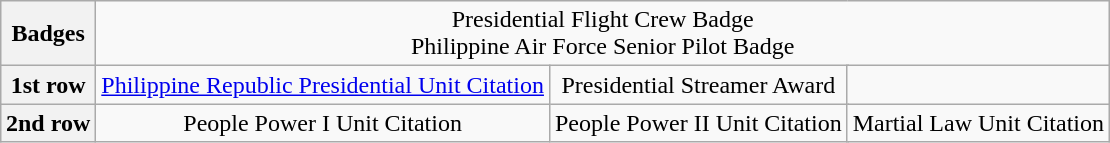<table class="wikitable" style="margin:1em auto; text-align:center;">
<tr>
<th>Badges</th>
<td colspan="5">Presidential Flight Crew Badge <br> Philippine Air Force Senior Pilot Badge</td>
</tr>
<tr>
<th>1st row</th>
<td colspan="2" align="center"><a href='#'>Philippine Republic Presidential Unit Citation</a></td>
<td colspan="2" align="center">Presidential Streamer Award</td>
<td colspan="2" align="center"></td>
</tr>
<tr>
<th>2nd row</th>
<td colspan="2" align="center">People Power I Unit Citation</td>
<td colspan="2" align="center">People Power II Unit Citation</td>
<td colspan="2" align="center">Martial Law Unit Citation</td>
</tr>
</table>
